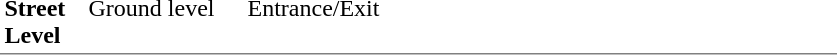<table table border=0 cellspacing=0 cellpadding=3>
<tr>
<td style="border-bottom:solid 1px gray;" width=50 rowspan=10 valign=top><strong>Street Level</strong></td>
<td style="border-top:solid 0px gray;border-bottom:solid 1px gray;" width=100 valign=top>Ground level</td>
<td style="border-top:solid 0px gray;border-bottom:solid 1px gray;" width=390 valign=top>Entrance/Exit</td>
</tr>
<tr>
</tr>
</table>
